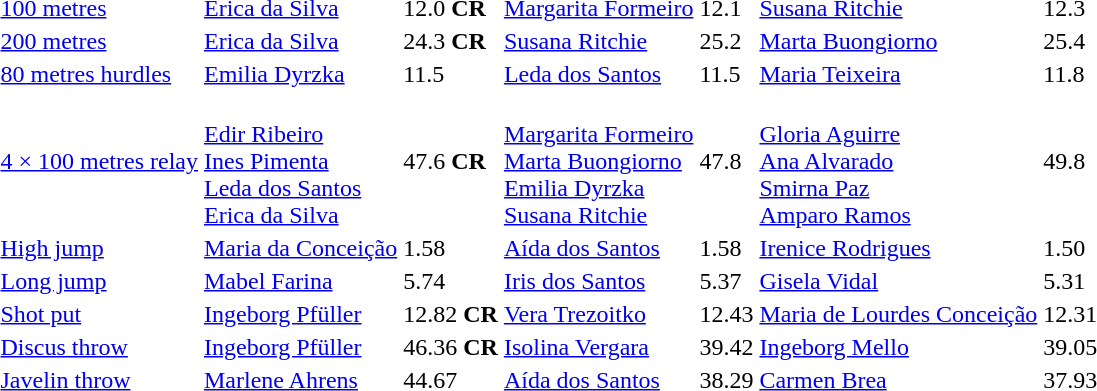<table>
<tr>
<td><a href='#'>100 metres</a></td>
<td><a href='#'>Erica da Silva</a><br> </td>
<td>12.0 <strong>CR</strong></td>
<td><a href='#'>Margarita Formeiro</a><br> </td>
<td>12.1</td>
<td><a href='#'>Susana Ritchie</a><br> </td>
<td>12.3</td>
</tr>
<tr>
<td><a href='#'>200 metres</a></td>
<td><a href='#'>Erica da Silva</a><br> </td>
<td>24.3 <strong>CR</strong></td>
<td><a href='#'>Susana Ritchie</a><br> </td>
<td>25.2</td>
<td><a href='#'>Marta Buongiorno</a><br> </td>
<td>25.4</td>
</tr>
<tr>
<td><a href='#'>80 metres hurdles</a></td>
<td><a href='#'>Emilia Dyrzka</a><br> </td>
<td>11.5</td>
<td><a href='#'>Leda dos Santos</a><br> </td>
<td>11.5</td>
<td><a href='#'>Maria Teixeira</a><br> </td>
<td>11.8</td>
</tr>
<tr>
<td><a href='#'>4 × 100 metres relay</a></td>
<td><br><a href='#'>Edir Ribeiro</a><br><a href='#'>Ines Pimenta</a><br><a href='#'>Leda dos Santos</a><br><a href='#'>Erica da Silva</a></td>
<td>47.6 <strong>CR</strong></td>
<td><br><a href='#'>Margarita Formeiro</a><br><a href='#'>Marta Buongiorno</a><br><a href='#'>Emilia Dyrzka</a><br><a href='#'>Susana Ritchie</a></td>
<td>47.8</td>
<td><br><a href='#'>Gloria Aguirre</a><br><a href='#'>Ana Alvarado</a><br><a href='#'>Smirna Paz</a><br><a href='#'>Amparo Ramos</a></td>
<td>49.8</td>
</tr>
<tr>
<td><a href='#'>High jump</a></td>
<td><a href='#'>Maria da Conceição</a><br> </td>
<td>1.58</td>
<td><a href='#'>Aída dos Santos</a><br> </td>
<td>1.58</td>
<td><a href='#'>Irenice Rodrigues</a><br> </td>
<td>1.50</td>
</tr>
<tr>
<td><a href='#'>Long jump</a></td>
<td><a href='#'>Mabel Farina</a><br> </td>
<td>5.74</td>
<td><a href='#'>Iris dos Santos</a><br> </td>
<td>5.37</td>
<td><a href='#'>Gisela Vidal</a><br> </td>
<td>5.31</td>
</tr>
<tr>
<td><a href='#'>Shot put</a></td>
<td><a href='#'>Ingeborg Pfüller</a><br> </td>
<td>12.82 <strong>CR</strong></td>
<td><a href='#'>Vera Trezoitko</a><br> </td>
<td>12.43</td>
<td><a href='#'>Maria de Lourdes Conceição</a><br> </td>
<td>12.31</td>
</tr>
<tr>
<td><a href='#'>Discus throw</a></td>
<td><a href='#'>Ingeborg Pfüller</a><br> </td>
<td>46.36 <strong>CR</strong></td>
<td><a href='#'>Isolina Vergara</a><br> </td>
<td>39.42</td>
<td><a href='#'>Ingeborg Mello</a><br> </td>
<td>39.05</td>
</tr>
<tr>
<td><a href='#'>Javelin throw</a></td>
<td><a href='#'>Marlene Ahrens</a><br> </td>
<td>44.67</td>
<td><a href='#'>Aída dos Santos</a><br> </td>
<td>38.29</td>
<td><a href='#'>Carmen Brea</a><br> </td>
<td>37.93</td>
</tr>
</table>
